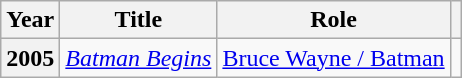<table class="wikitable plainrowheaders" style="margin-right: 0;">
<tr>
<th scope="col">Year</th>
<th scope="col">Title</th>
<th scope="col">Role</th>
<th scope="col"></th>
</tr>
<tr>
<th scope="row">2005</th>
<td><em><a href='#'>Batman Begins</a></em></td>
<td><a href='#'>Bruce Wayne / Batman</a></td>
<td style="text-align:center;"></td>
</tr>
</table>
